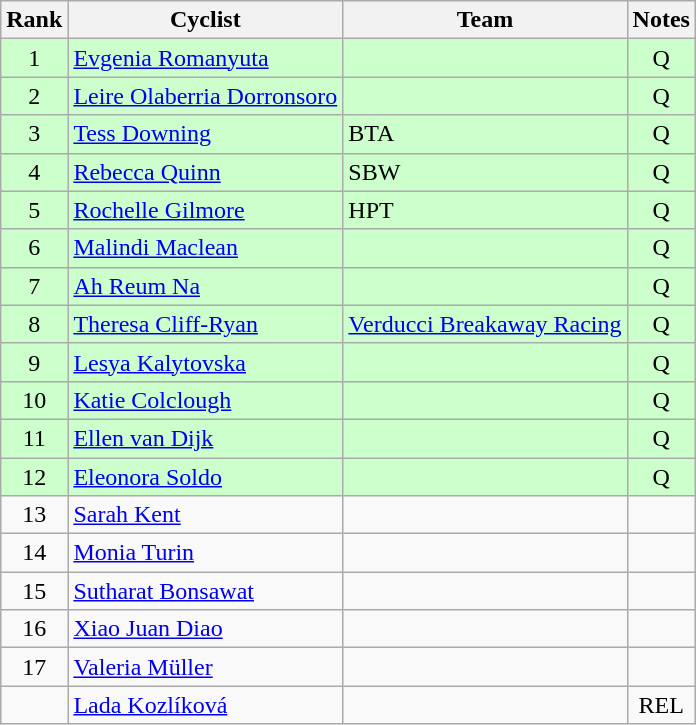<table class="wikitable sortable" style="text-align:center;">
<tr>
<th>Rank</th>
<th class="unsortable">Cyclist</th>
<th>Team</th>
<th class="unsortable">Notes</th>
</tr>
<tr bgcolor=ccffcc>
<td align=center>1</td>
<td align=left><a href='#'>Evgenia Romanyuta</a></td>
<td align=left></td>
<td>Q</td>
</tr>
<tr bgcolor=ccffcc>
<td align=center>2</td>
<td align=left><a href='#'>Leire Olaberria Dorronsoro</a></td>
<td align=left></td>
<td>Q</td>
</tr>
<tr bgcolor=ccffcc>
<td align=center>3</td>
<td align=left><a href='#'>Tess Downing</a></td>
<td align=left>BTA</td>
<td>Q</td>
</tr>
<tr bgcolor=ccffcc>
<td align=center>4</td>
<td align=left><a href='#'>Rebecca Quinn</a></td>
<td align=left>SBW</td>
<td>Q</td>
</tr>
<tr bgcolor=ccffcc>
<td align=center>5</td>
<td align=left><a href='#'>Rochelle Gilmore</a></td>
<td align=left>HPT</td>
<td>Q</td>
</tr>
<tr bgcolor=ccffcc>
<td align=center>6</td>
<td align=left><a href='#'>Malindi Maclean</a></td>
<td align=left></td>
<td>Q</td>
</tr>
<tr bgcolor=ccffcc>
<td align=center>7</td>
<td align=left><a href='#'>Ah Reum Na</a></td>
<td align=left></td>
<td>Q</td>
</tr>
<tr bgcolor=ccffcc>
<td align=center>8</td>
<td align=left><a href='#'>Theresa Cliff-Ryan</a></td>
<td align=left><a href='#'>Verducci Breakaway Racing</a></td>
<td>Q</td>
</tr>
<tr bgcolor=ccffcc>
<td align=center>9</td>
<td align=left><a href='#'>Lesya Kalytovska</a></td>
<td align=left></td>
<td>Q</td>
</tr>
<tr bgcolor=ccffcc>
<td align=center>10</td>
<td align=left><a href='#'>Katie Colclough</a></td>
<td align=left></td>
<td>Q</td>
</tr>
<tr bgcolor=ccffcc>
<td align=center>11</td>
<td align=left><a href='#'>Ellen van Dijk</a></td>
<td align=left></td>
<td>Q</td>
</tr>
<tr bgcolor=ccffcc>
<td align=center>12</td>
<td align=left><a href='#'>Eleonora Soldo</a></td>
<td align=left></td>
<td>Q</td>
</tr>
<tr>
<td align=center>13</td>
<td align=left><a href='#'>Sarah Kent</a></td>
<td align=left></td>
<td></td>
</tr>
<tr>
<td align=center>14</td>
<td align=left><a href='#'>Monia Turin</a></td>
<td align=left></td>
<td></td>
</tr>
<tr>
<td align=center>15</td>
<td align=left><a href='#'>Sutharat Bonsawat</a></td>
<td align=left></td>
<td></td>
</tr>
<tr>
<td align=center>16</td>
<td align=left><a href='#'>Xiao Juan Diao</a></td>
<td align=left></td>
<td></td>
</tr>
<tr>
<td align=center>17</td>
<td align=left><a href='#'>Valeria Müller</a></td>
<td align=left></td>
<td></td>
</tr>
<tr>
<td align=center></td>
<td align=left><a href='#'>Lada Kozlíková</a></td>
<td align=left></td>
<td>REL</td>
</tr>
</table>
